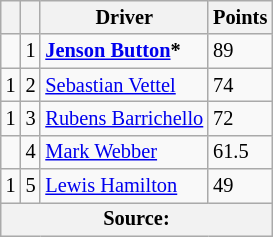<table class="wikitable" style="font-size: 85%;">
<tr>
<th></th>
<th></th>
<th>Driver</th>
<th>Points</th>
</tr>
<tr>
<td></td>
<td align="center">1</td>
<td> <strong><a href='#'>Jenson Button</a>*</strong></td>
<td>89</td>
</tr>
<tr>
<td> 1</td>
<td align="center">2</td>
<td> <a href='#'>Sebastian Vettel</a></td>
<td>74</td>
</tr>
<tr>
<td> 1</td>
<td align="center">3</td>
<td> <a href='#'>Rubens Barrichello</a></td>
<td>72</td>
</tr>
<tr>
<td></td>
<td align="center">4</td>
<td> <a href='#'>Mark Webber</a></td>
<td>61.5</td>
</tr>
<tr>
<td> 1</td>
<td align="center">5</td>
<td> <a href='#'>Lewis Hamilton</a></td>
<td>49</td>
</tr>
<tr>
<th colspan=4>Source:</th>
</tr>
</table>
